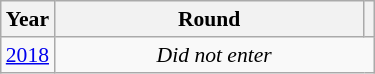<table class="wikitable" style="text-align: center; font-size:90%">
<tr>
<th>Year</th>
<th style="width:200px">Round</th>
<th></th>
</tr>
<tr>
<td><a href='#'>2018</a></td>
<td colspan="2"><em>Did not enter</em></td>
</tr>
</table>
